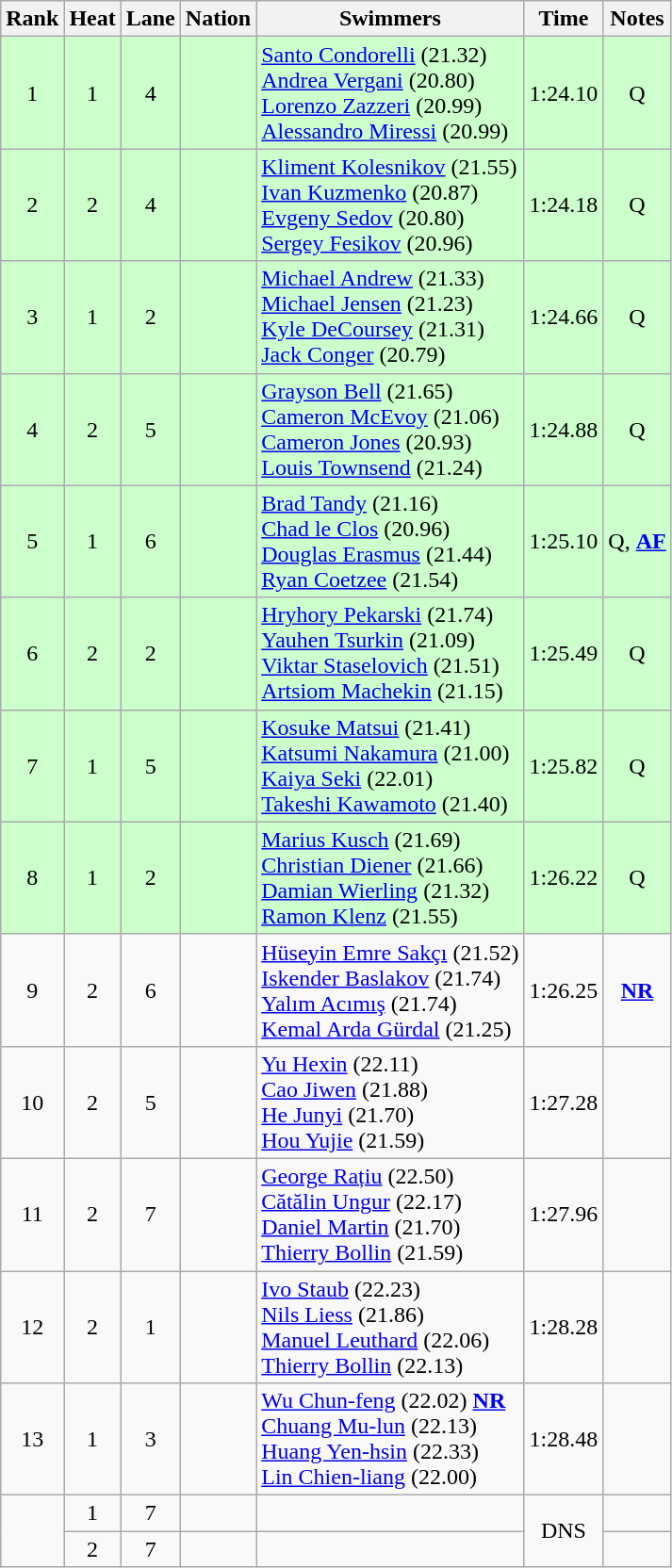<table class="wikitable sortable" style="text-align:center">
<tr>
<th>Rank</th>
<th>Heat</th>
<th>Lane</th>
<th>Nation</th>
<th>Swimmers</th>
<th>Time</th>
<th>Notes</th>
</tr>
<tr bgcolor=ccffcc>
<td>1</td>
<td>1</td>
<td>4</td>
<td align=left></td>
<td align=left><a href='#'>Santo Condorelli</a> (21.32)<br><a href='#'>Andrea Vergani</a> (20.80)<br><a href='#'>Lorenzo Zazzeri</a> (20.99)<br><a href='#'>Alessandro Miressi</a> (20.99)</td>
<td>1:24.10</td>
<td>Q</td>
</tr>
<tr bgcolor=ccffcc>
<td>2</td>
<td>2</td>
<td>4</td>
<td align=left></td>
<td align=left><a href='#'>Kliment Kolesnikov</a> (21.55)<br><a href='#'>Ivan Kuzmenko</a> (20.87)<br><a href='#'>Evgeny Sedov</a> (20.80)<br><a href='#'>Sergey Fesikov</a> (20.96)</td>
<td>1:24.18</td>
<td>Q</td>
</tr>
<tr bgcolor=ccffcc>
<td>3</td>
<td>1</td>
<td>2</td>
<td align=left></td>
<td align=left><a href='#'>Michael Andrew</a> (21.33)<br><a href='#'>Michael Jensen</a> (21.23)<br><a href='#'>Kyle DeCoursey</a> (21.31)<br><a href='#'>Jack Conger</a> (20.79)</td>
<td>1:24.66</td>
<td>Q</td>
</tr>
<tr bgcolor=ccffcc>
<td>4</td>
<td>2</td>
<td>5</td>
<td align=left></td>
<td align=left><a href='#'>Grayson Bell</a> (21.65)<br><a href='#'>Cameron McEvoy</a> (21.06)<br><a href='#'>Cameron Jones</a> (20.93)<br><a href='#'>Louis Townsend</a> (21.24)</td>
<td>1:24.88</td>
<td>Q</td>
</tr>
<tr bgcolor=ccffcc>
<td>5</td>
<td>1</td>
<td>6</td>
<td align=left></td>
<td align=left><a href='#'>Brad Tandy</a> (21.16)<br><a href='#'>Chad le Clos</a> (20.96)<br><a href='#'>Douglas Erasmus</a> (21.44)<br><a href='#'>Ryan Coetzee</a> (21.54)</td>
<td>1:25.10</td>
<td>Q, <strong><a href='#'>AF</a></strong></td>
</tr>
<tr bgcolor=ccffcc>
<td>6</td>
<td>2</td>
<td>2</td>
<td align=left></td>
<td align=left><a href='#'>Hryhory Pekarski</a> (21.74)<br><a href='#'>Yauhen Tsurkin</a> (21.09)<br><a href='#'>Viktar Staselovich</a> (21.51)<br><a href='#'>Artsiom Machekin</a> (21.15)</td>
<td>1:25.49</td>
<td>Q</td>
</tr>
<tr bgcolor=ccffcc>
<td>7</td>
<td>1</td>
<td>5</td>
<td align=left></td>
<td align=left><a href='#'>Kosuke Matsui</a> (21.41)<br><a href='#'>Katsumi Nakamura</a> (21.00)<br><a href='#'>Kaiya Seki</a> (22.01)<br><a href='#'>Takeshi Kawamoto</a> (21.40)</td>
<td>1:25.82</td>
<td>Q</td>
</tr>
<tr bgcolor=ccffcc>
<td>8</td>
<td>1</td>
<td>2</td>
<td align=left></td>
<td align=left><a href='#'>Marius Kusch</a> (21.69)<br><a href='#'>Christian Diener</a> (21.66)<br><a href='#'>Damian Wierling</a> (21.32)<br><a href='#'>Ramon Klenz</a> (21.55)</td>
<td>1:26.22</td>
<td>Q</td>
</tr>
<tr>
<td>9</td>
<td>2</td>
<td>6</td>
<td align=left></td>
<td align=left><a href='#'>Hüseyin Emre Sakçı</a> (21.52)<br><a href='#'>Iskender Baslakov</a> (21.74)<br><a href='#'>Yalım Acımış</a> (21.74)<br><a href='#'>Kemal Arda Gürdal</a> (21.25)</td>
<td>1:26.25</td>
<td><strong><a href='#'>NR</a></strong></td>
</tr>
<tr>
<td>10</td>
<td>2</td>
<td>5</td>
<td align=left></td>
<td align=left><a href='#'>Yu Hexin</a> (22.11)<br><a href='#'>Cao Jiwen</a> (21.88)<br><a href='#'>He Junyi</a> (21.70)<br><a href='#'>Hou Yujie</a> (21.59)</td>
<td>1:27.28</td>
<td></td>
</tr>
<tr>
<td>11</td>
<td>2</td>
<td>7</td>
<td align=left></td>
<td align=left><a href='#'>George Rațiu</a> (22.50)<br><a href='#'>Cătălin Ungur</a> (22.17)<br><a href='#'>Daniel Martin</a> (21.70)<br><a href='#'>Thierry Bollin</a> (21.59)</td>
<td>1:27.96</td>
<td></td>
</tr>
<tr>
<td>12</td>
<td>2</td>
<td>1</td>
<td align=left></td>
<td align=left><a href='#'>Ivo Staub</a> (22.23)<br><a href='#'>Nils Liess</a> (21.86)<br><a href='#'>Manuel Leuthard</a> (22.06)<br><a href='#'>Thierry Bollin</a> (22.13)</td>
<td>1:28.28</td>
<td></td>
</tr>
<tr>
<td>13</td>
<td>1</td>
<td>3</td>
<td align=left></td>
<td align=left><a href='#'>Wu Chun-feng</a> (22.02) <strong><a href='#'>NR</a></strong><br><a href='#'>Chuang Mu-lun</a> (22.13)<br><a href='#'>Huang Yen-hsin</a> (22.33)<br><a href='#'>Lin Chien-liang</a> (22.00)</td>
<td>1:28.48</td>
<td></td>
</tr>
<tr>
<td rowspan=2></td>
<td>1</td>
<td>7</td>
<td align=left></td>
<td></td>
<td rowspan=2>DNS</td>
<td></td>
</tr>
<tr>
<td>2</td>
<td>7</td>
<td align=left></td>
<td></td>
<td></td>
</tr>
</table>
